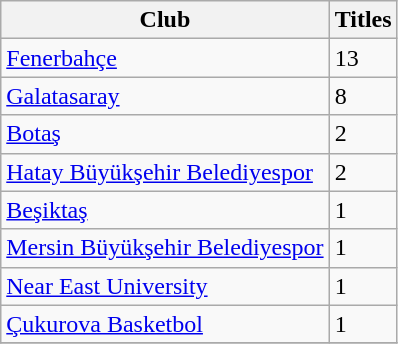<table class="wikitable">
<tr>
<th>Club</th>
<th>Titles</th>
</tr>
<tr>
<td><a href='#'>Fenerbahçe</a></td>
<td>13</td>
</tr>
<tr>
<td><a href='#'>Galatasaray</a></td>
<td>8</td>
</tr>
<tr>
<td><a href='#'>Botaş</a></td>
<td>2</td>
</tr>
<tr>
<td><a href='#'>Hatay Büyükşehir Belediyespor</a></td>
<td>2</td>
</tr>
<tr>
<td><a href='#'>Beşiktaş</a></td>
<td>1</td>
</tr>
<tr>
<td><a href='#'>Mersin Büyükşehir Belediyespor</a></td>
<td>1</td>
</tr>
<tr>
<td><a href='#'>Near East University</a></td>
<td>1</td>
</tr>
<tr>
<td><a href='#'> Çukurova Basketbol</a></td>
<td>1</td>
</tr>
<tr>
</tr>
</table>
